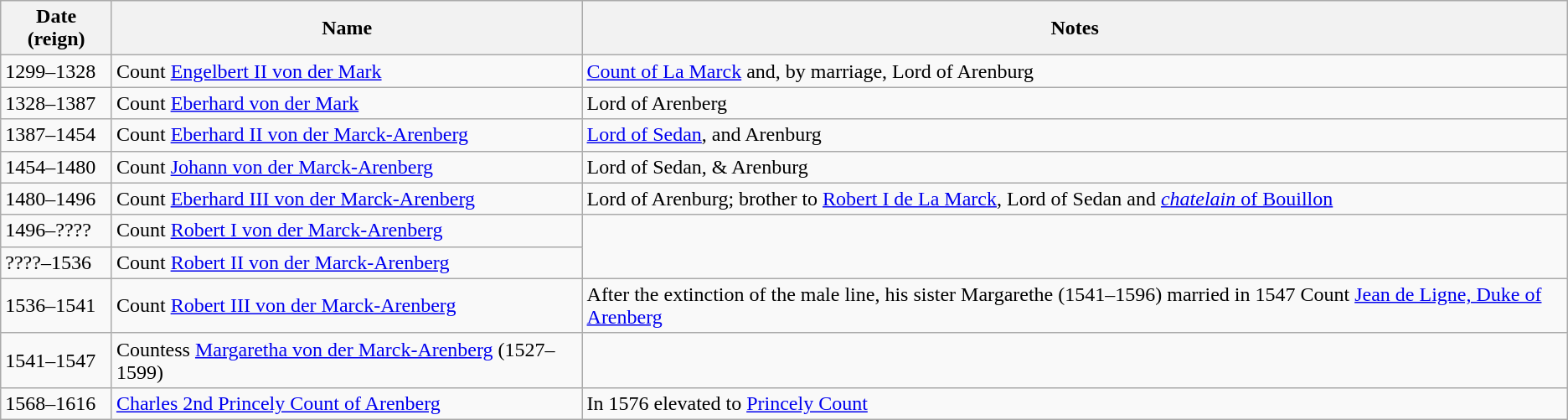<table class="wikitable">
<tr>
<th>Date (reign)</th>
<th>Name</th>
<th>Notes</th>
</tr>
<tr>
<td>1299–1328</td>
<td>Count <a href='#'>Engelbert II von der Mark</a></td>
<td><a href='#'>Count of La Marck</a> and, by marriage, Lord of Arenburg</td>
</tr>
<tr>
<td>1328–1387</td>
<td>Count <a href='#'>Eberhard von der Mark</a></td>
<td>Lord of Arenberg</td>
</tr>
<tr>
<td>1387–1454</td>
<td>Count <a href='#'>Eberhard II von der Marck-Arenberg</a></td>
<td><a href='#'>Lord of Sedan</a>, and Arenburg</td>
</tr>
<tr>
<td>1454–1480</td>
<td>Count <a href='#'>Johann von der Marck-Arenberg</a></td>
<td>Lord of Sedan, & Arenburg</td>
</tr>
<tr>
<td>1480–1496</td>
<td>Count <a href='#'>Eberhard III von der Marck-Arenberg</a></td>
<td>Lord of Arenburg; brother to <a href='#'>Robert I de La Marck</a>, Lord of Sedan and <a href='#'><em>chatelain</em> of Bouillon</a></td>
</tr>
<tr>
<td>1496–????</td>
<td>Count <a href='#'>Robert I von der Marck-Arenberg</a></td>
</tr>
<tr>
<td>????–1536</td>
<td>Count <a href='#'>Robert II von der Marck-Arenberg</a></td>
</tr>
<tr>
<td>1536–1541</td>
<td>Count <a href='#'>Robert III von der Marck-Arenberg</a></td>
<td>After the extinction of the male line, his sister Margarethe (1541–1596) married in 1547 Count <a href='#'>Jean de Ligne, Duke of Arenberg</a></td>
</tr>
<tr>
<td>1541–1547</td>
<td>Countess <a href='#'>Margaretha von der Marck-Arenberg</a> (1527–1599)</td>
</tr>
<tr>
<td>1568–1616</td>
<td><a href='#'>Charles 2nd Princely Count of Arenberg</a></td>
<td>In 1576 elevated to <a href='#'>Princely Count</a></td>
</tr>
</table>
